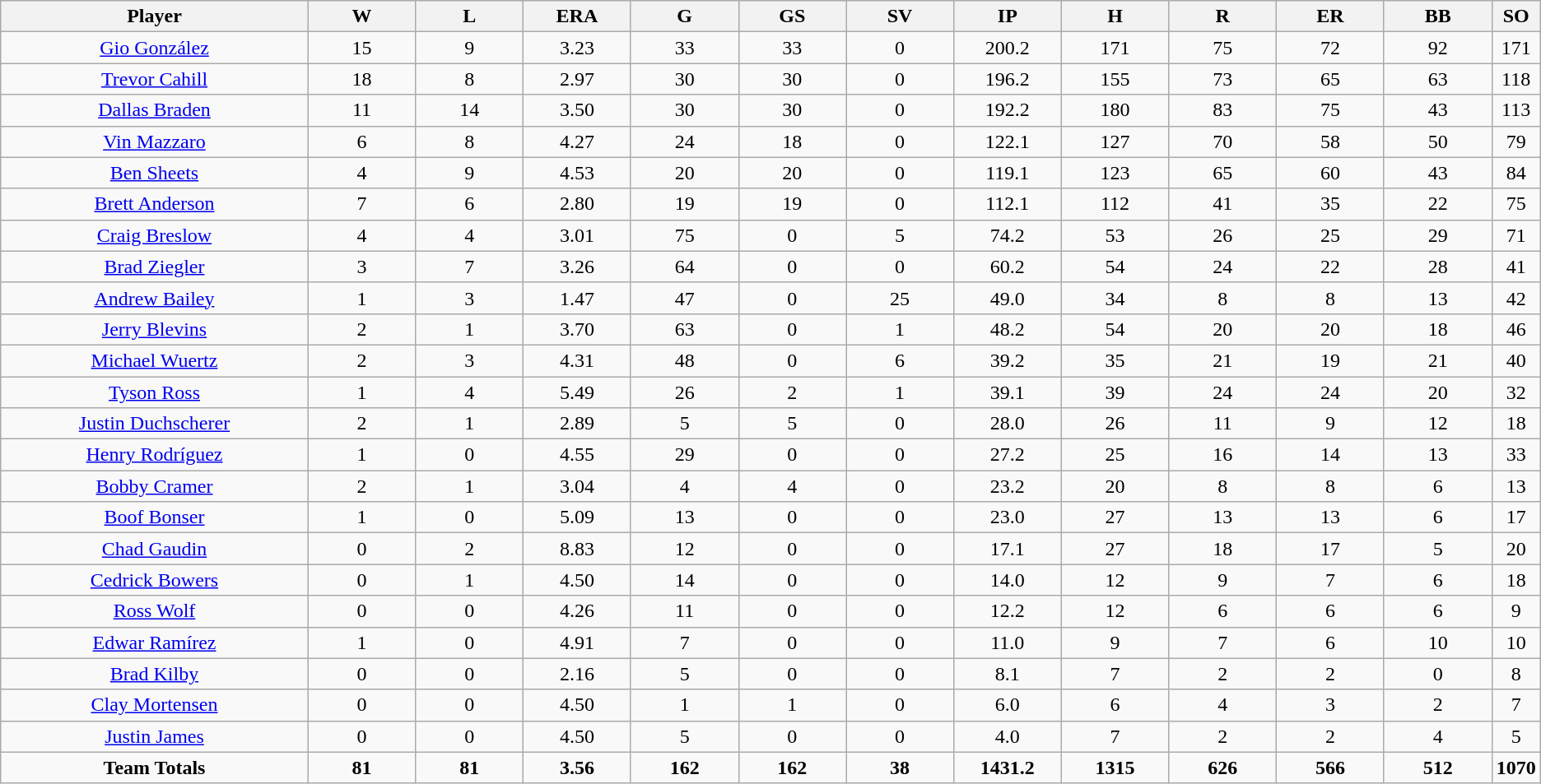<table class=wikitable style="text-align:center">
<tr>
<th bgcolor=#DDDDFF; width="20%">Player</th>
<th bgcolor=#DDDDFF; width="7%">W</th>
<th bgcolor=#DDDDFF; width="7%">L</th>
<th bgcolor=#DDDDFF; width="7%">ERA</th>
<th bgcolor=#DDDDFF; width="7%">G</th>
<th bgcolor=#DDDDFF; width="7%">GS</th>
<th bgcolor=#DDDDFF; width="7%">SV</th>
<th bgcolor=#DDDDFF; width="7%">IP</th>
<th bgcolor=#DDDDFF; width="7%">H</th>
<th bgcolor=#DDDDFF; width="7%">R</th>
<th bgcolor=#DDDDFF; width="7%">ER</th>
<th bgcolor=#DDDDFF; width="7%">BB</th>
<th bgcolor=#DDDDFF; width="7%">SO</th>
</tr>
<tr>
<td><a href='#'>Gio González</a></td>
<td>15</td>
<td>9</td>
<td>3.23</td>
<td>33</td>
<td>33</td>
<td>0</td>
<td>200.2</td>
<td>171</td>
<td>75</td>
<td>72</td>
<td>92</td>
<td>171</td>
</tr>
<tr>
<td><a href='#'>Trevor Cahill</a></td>
<td>18</td>
<td>8</td>
<td>2.97</td>
<td>30</td>
<td>30</td>
<td>0</td>
<td>196.2</td>
<td>155</td>
<td>73</td>
<td>65</td>
<td>63</td>
<td>118</td>
</tr>
<tr>
<td><a href='#'>Dallas Braden</a></td>
<td>11</td>
<td>14</td>
<td>3.50</td>
<td>30</td>
<td>30</td>
<td>0</td>
<td>192.2</td>
<td>180</td>
<td>83</td>
<td>75</td>
<td>43</td>
<td>113</td>
</tr>
<tr>
<td><a href='#'>Vin Mazzaro</a></td>
<td>6</td>
<td>8</td>
<td>4.27</td>
<td>24</td>
<td>18</td>
<td>0</td>
<td>122.1</td>
<td>127</td>
<td>70</td>
<td>58</td>
<td>50</td>
<td>79</td>
</tr>
<tr>
<td><a href='#'>Ben Sheets</a></td>
<td>4</td>
<td>9</td>
<td>4.53</td>
<td>20</td>
<td>20</td>
<td>0</td>
<td>119.1</td>
<td>123</td>
<td>65</td>
<td>60</td>
<td>43</td>
<td>84</td>
</tr>
<tr>
<td><a href='#'>Brett Anderson</a></td>
<td>7</td>
<td>6</td>
<td>2.80</td>
<td>19</td>
<td>19</td>
<td>0</td>
<td>112.1</td>
<td>112</td>
<td>41</td>
<td>35</td>
<td>22</td>
<td>75</td>
</tr>
<tr>
<td><a href='#'>Craig Breslow</a></td>
<td>4</td>
<td>4</td>
<td>3.01</td>
<td>75</td>
<td>0</td>
<td>5</td>
<td>74.2</td>
<td>53</td>
<td>26</td>
<td>25</td>
<td>29</td>
<td>71</td>
</tr>
<tr>
<td><a href='#'>Brad Ziegler</a></td>
<td>3</td>
<td>7</td>
<td>3.26</td>
<td>64</td>
<td>0</td>
<td>0</td>
<td>60.2</td>
<td>54</td>
<td>24</td>
<td>22</td>
<td>28</td>
<td>41</td>
</tr>
<tr>
<td><a href='#'>Andrew Bailey</a></td>
<td>1</td>
<td>3</td>
<td>1.47</td>
<td>47</td>
<td>0</td>
<td>25</td>
<td>49.0</td>
<td>34</td>
<td>8</td>
<td>8</td>
<td>13</td>
<td>42</td>
</tr>
<tr>
<td><a href='#'>Jerry Blevins</a></td>
<td>2</td>
<td>1</td>
<td>3.70</td>
<td>63</td>
<td>0</td>
<td>1</td>
<td>48.2</td>
<td>54</td>
<td>20</td>
<td>20</td>
<td>18</td>
<td>46</td>
</tr>
<tr>
<td><a href='#'>Michael Wuertz</a></td>
<td>2</td>
<td>3</td>
<td>4.31</td>
<td>48</td>
<td>0</td>
<td>6</td>
<td>39.2</td>
<td>35</td>
<td>21</td>
<td>19</td>
<td>21</td>
<td>40</td>
</tr>
<tr>
<td><a href='#'>Tyson Ross</a></td>
<td>1</td>
<td>4</td>
<td>5.49</td>
<td>26</td>
<td>2</td>
<td>1</td>
<td>39.1</td>
<td>39</td>
<td>24</td>
<td>24</td>
<td>20</td>
<td>32</td>
</tr>
<tr>
<td><a href='#'>Justin Duchscherer</a></td>
<td>2</td>
<td>1</td>
<td>2.89</td>
<td>5</td>
<td>5</td>
<td>0</td>
<td>28.0</td>
<td>26</td>
<td>11</td>
<td>9</td>
<td>12</td>
<td>18</td>
</tr>
<tr>
<td><a href='#'>Henry Rodríguez</a></td>
<td>1</td>
<td>0</td>
<td>4.55</td>
<td>29</td>
<td>0</td>
<td>0</td>
<td>27.2</td>
<td>25</td>
<td>16</td>
<td>14</td>
<td>13</td>
<td>33</td>
</tr>
<tr>
<td><a href='#'>Bobby Cramer</a></td>
<td>2</td>
<td>1</td>
<td>3.04</td>
<td>4</td>
<td>4</td>
<td>0</td>
<td>23.2</td>
<td>20</td>
<td>8</td>
<td>8</td>
<td>6</td>
<td>13</td>
</tr>
<tr>
<td><a href='#'>Boof Bonser</a></td>
<td>1</td>
<td>0</td>
<td>5.09</td>
<td>13</td>
<td>0</td>
<td>0</td>
<td>23.0</td>
<td>27</td>
<td>13</td>
<td>13</td>
<td>6</td>
<td>17</td>
</tr>
<tr>
<td><a href='#'>Chad Gaudin</a></td>
<td>0</td>
<td>2</td>
<td>8.83</td>
<td>12</td>
<td>0</td>
<td>0</td>
<td>17.1</td>
<td>27</td>
<td>18</td>
<td>17</td>
<td>5</td>
<td>20</td>
</tr>
<tr>
<td><a href='#'>Cedrick Bowers</a></td>
<td>0</td>
<td>1</td>
<td>4.50</td>
<td>14</td>
<td>0</td>
<td>0</td>
<td>14.0</td>
<td>12</td>
<td>9</td>
<td>7</td>
<td>6</td>
<td>18</td>
</tr>
<tr>
<td><a href='#'>Ross Wolf</a></td>
<td>0</td>
<td>0</td>
<td>4.26</td>
<td>11</td>
<td>0</td>
<td>0</td>
<td>12.2</td>
<td>12</td>
<td>6</td>
<td>6</td>
<td>6</td>
<td>9</td>
</tr>
<tr>
<td><a href='#'>Edwar Ramírez</a></td>
<td>1</td>
<td>0</td>
<td>4.91</td>
<td>7</td>
<td>0</td>
<td>0</td>
<td>11.0</td>
<td>9</td>
<td>7</td>
<td>6</td>
<td>10</td>
<td>10</td>
</tr>
<tr>
<td><a href='#'>Brad Kilby</a></td>
<td>0</td>
<td>0</td>
<td>2.16</td>
<td>5</td>
<td>0</td>
<td>0</td>
<td>8.1</td>
<td>7</td>
<td>2</td>
<td>2</td>
<td>0</td>
<td>8</td>
</tr>
<tr>
<td><a href='#'>Clay Mortensen</a></td>
<td>0</td>
<td>0</td>
<td>4.50</td>
<td>1</td>
<td>1</td>
<td>0</td>
<td>6.0</td>
<td>6</td>
<td>4</td>
<td>3</td>
<td>2</td>
<td>7</td>
</tr>
<tr>
<td><a href='#'>Justin James</a></td>
<td>0</td>
<td>0</td>
<td>4.50</td>
<td>5</td>
<td>0</td>
<td>0</td>
<td>4.0</td>
<td>7</td>
<td>2</td>
<td>2</td>
<td>4</td>
<td>5</td>
</tr>
<tr>
<td><strong>Team Totals</strong></td>
<td><strong>81</strong></td>
<td><strong>81</strong></td>
<td><strong>3.56</strong></td>
<td><strong>162</strong></td>
<td><strong>162</strong></td>
<td><strong>38</strong></td>
<td><strong>1431.2</strong></td>
<td><strong>1315</strong></td>
<td><strong>626</strong></td>
<td><strong>566</strong></td>
<td><strong>512</strong></td>
<td><strong>1070</strong></td>
</tr>
</table>
